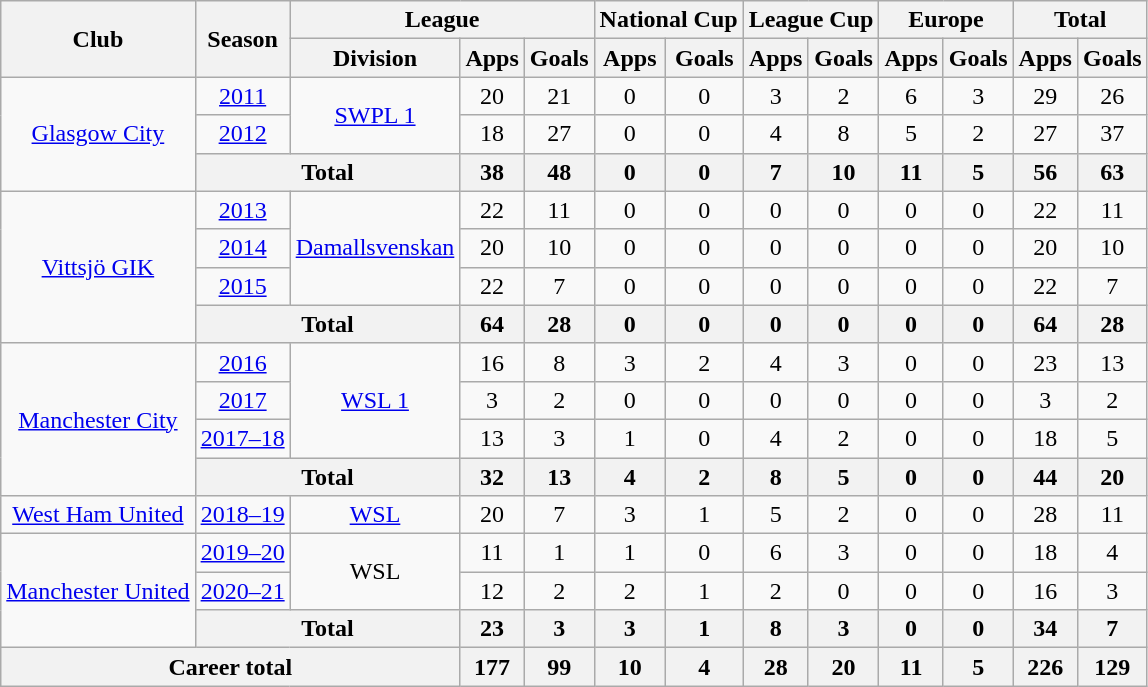<table class="wikitable" style="text-align:center">
<tr>
<th rowspan="2">Club</th>
<th rowspan="2">Season</th>
<th colspan="3">League</th>
<th colspan="2">National Cup</th>
<th colspan="2">League Cup</th>
<th colspan="2">Europe</th>
<th colspan="2">Total</th>
</tr>
<tr>
<th>Division</th>
<th>Apps</th>
<th>Goals</th>
<th>Apps</th>
<th>Goals</th>
<th>Apps</th>
<th>Goals</th>
<th>Apps</th>
<th>Goals</th>
<th>Apps</th>
<th>Goals</th>
</tr>
<tr>
<td rowspan="3"><a href='#'>Glasgow City</a></td>
<td><a href='#'>2011</a></td>
<td rowspan="2"><a href='#'>SWPL 1</a></td>
<td>20</td>
<td>21</td>
<td>0</td>
<td>0</td>
<td>3</td>
<td>2</td>
<td>6</td>
<td>3</td>
<td>29</td>
<td>26</td>
</tr>
<tr>
<td><a href='#'>2012</a></td>
<td>18</td>
<td>27</td>
<td>0</td>
<td>0</td>
<td>4</td>
<td>8</td>
<td>5</td>
<td>2</td>
<td>27</td>
<td>37</td>
</tr>
<tr>
<th colspan="2">Total</th>
<th>38</th>
<th>48</th>
<th>0</th>
<th>0</th>
<th>7</th>
<th>10</th>
<th>11</th>
<th>5</th>
<th>56</th>
<th>63</th>
</tr>
<tr>
<td rowspan="4"><a href='#'>Vittsjö GIK</a></td>
<td><a href='#'>2013</a></td>
<td rowspan="3"><a href='#'>Damallsvenskan</a></td>
<td>22</td>
<td>11</td>
<td>0</td>
<td>0</td>
<td>0</td>
<td>0</td>
<td>0</td>
<td>0</td>
<td>22</td>
<td>11</td>
</tr>
<tr>
<td><a href='#'>2014</a></td>
<td>20</td>
<td>10</td>
<td>0</td>
<td>0</td>
<td>0</td>
<td>0</td>
<td>0</td>
<td>0</td>
<td>20</td>
<td>10</td>
</tr>
<tr>
<td><a href='#'>2015</a></td>
<td>22</td>
<td>7</td>
<td>0</td>
<td>0</td>
<td>0</td>
<td>0</td>
<td>0</td>
<td>0</td>
<td>22</td>
<td>7</td>
</tr>
<tr>
<th colspan="2">Total</th>
<th>64</th>
<th>28</th>
<th>0</th>
<th>0</th>
<th>0</th>
<th>0</th>
<th>0</th>
<th>0</th>
<th>64</th>
<th>28</th>
</tr>
<tr>
<td rowspan="4"><a href='#'>Manchester City</a></td>
<td><a href='#'>2016</a></td>
<td rowspan="3"><a href='#'>WSL 1</a></td>
<td>16</td>
<td>8</td>
<td>3</td>
<td>2</td>
<td>4</td>
<td>3</td>
<td>0</td>
<td>0</td>
<td>23</td>
<td>13</td>
</tr>
<tr>
<td><a href='#'>2017</a></td>
<td>3</td>
<td>2</td>
<td>0</td>
<td>0</td>
<td>0</td>
<td>0</td>
<td>0</td>
<td>0</td>
<td>3</td>
<td>2</td>
</tr>
<tr>
<td><a href='#'>2017–18</a></td>
<td>13</td>
<td>3</td>
<td>1</td>
<td>0</td>
<td>4</td>
<td>2</td>
<td>0</td>
<td>0</td>
<td>18</td>
<td>5</td>
</tr>
<tr>
<th colspan="2">Total</th>
<th>32</th>
<th>13</th>
<th>4</th>
<th>2</th>
<th>8</th>
<th>5</th>
<th>0</th>
<th>0</th>
<th>44</th>
<th>20</th>
</tr>
<tr>
<td><a href='#'>West Ham United</a></td>
<td><a href='#'>2018–19</a></td>
<td><a href='#'>WSL</a></td>
<td>20</td>
<td>7</td>
<td>3</td>
<td>1</td>
<td>5</td>
<td>2</td>
<td>0</td>
<td>0</td>
<td>28</td>
<td>11</td>
</tr>
<tr>
<td rowspan="3"><a href='#'>Manchester United</a></td>
<td><a href='#'>2019–20</a></td>
<td rowspan="2">WSL</td>
<td>11</td>
<td>1</td>
<td>1</td>
<td>0</td>
<td>6</td>
<td>3</td>
<td>0</td>
<td>0</td>
<td>18</td>
<td>4</td>
</tr>
<tr>
<td><a href='#'>2020–21</a></td>
<td>12</td>
<td>2</td>
<td>2</td>
<td>1</td>
<td>2</td>
<td>0</td>
<td>0</td>
<td>0</td>
<td>16</td>
<td>3</td>
</tr>
<tr>
<th colspan=2>Total</th>
<th>23</th>
<th>3</th>
<th>3</th>
<th>1</th>
<th>8</th>
<th>3</th>
<th>0</th>
<th>0</th>
<th>34</th>
<th>7</th>
</tr>
<tr>
<th colspan="3">Career total</th>
<th>177</th>
<th>99</th>
<th>10</th>
<th>4</th>
<th>28</th>
<th>20</th>
<th>11</th>
<th>5</th>
<th>226</th>
<th>129</th>
</tr>
</table>
